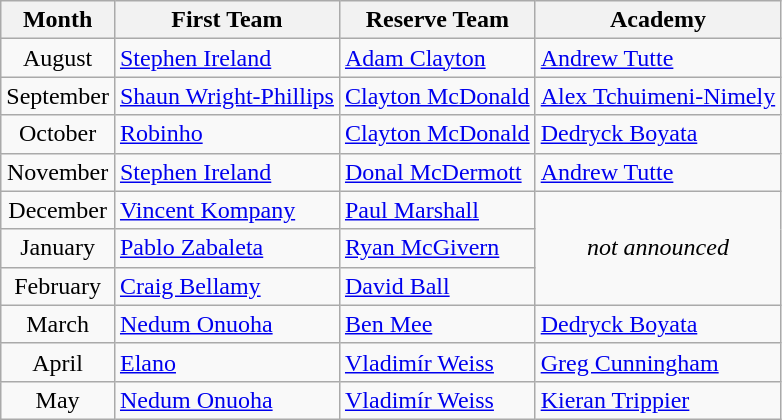<table class="wikitable">
<tr>
<th>Month</th>
<th>First Team</th>
<th>Reserve Team</th>
<th>Academy</th>
</tr>
<tr>
<td style="text-align:center;">August</td>
<td> <a href='#'>Stephen Ireland</a></td>
<td> <a href='#'>Adam Clayton</a></td>
<td> <a href='#'>Andrew Tutte</a></td>
</tr>
<tr>
<td style="text-align:center;">September</td>
<td> <a href='#'>Shaun Wright-Phillips</a></td>
<td> <a href='#'>Clayton McDonald</a></td>
<td> <a href='#'>Alex Tchuimeni-Nimely</a></td>
</tr>
<tr>
<td style="text-align:center;">October</td>
<td> <a href='#'>Robinho</a></td>
<td> <a href='#'>Clayton McDonald</a></td>
<td> <a href='#'>Dedryck Boyata</a></td>
</tr>
<tr>
<td style="text-align:center;">November</td>
<td> <a href='#'>Stephen Ireland</a></td>
<td> <a href='#'>Donal McDermott</a></td>
<td> <a href='#'>Andrew Tutte</a></td>
</tr>
<tr>
<td style="text-align:center;">December</td>
<td> <a href='#'>Vincent Kompany</a></td>
<td> <a href='#'>Paul Marshall</a></td>
<td rowspan="3" style="text-align:center;"><em>not announced</em></td>
</tr>
<tr>
<td style="text-align:center;">January</td>
<td> <a href='#'>Pablo Zabaleta</a></td>
<td> <a href='#'>Ryan McGivern</a></td>
</tr>
<tr>
<td style="text-align:center;">February</td>
<td> <a href='#'>Craig Bellamy</a></td>
<td> <a href='#'>David Ball</a></td>
</tr>
<tr>
<td style="text-align:center;">March</td>
<td> <a href='#'>Nedum Onuoha</a></td>
<td> <a href='#'>Ben Mee</a></td>
<td> <a href='#'>Dedryck Boyata</a></td>
</tr>
<tr>
<td style="text-align:center;">April</td>
<td> <a href='#'>Elano</a></td>
<td> <a href='#'>Vladimír Weiss</a></td>
<td> <a href='#'>Greg Cunningham</a></td>
</tr>
<tr>
<td style="text-align:center;">May</td>
<td> <a href='#'>Nedum Onuoha</a></td>
<td> <a href='#'>Vladimír Weiss</a></td>
<td> <a href='#'>Kieran Trippier</a></td>
</tr>
</table>
